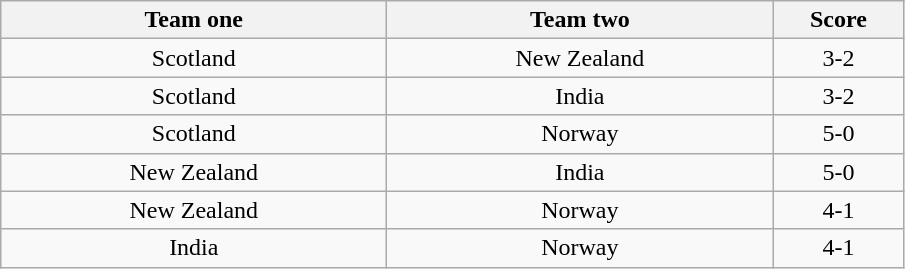<table class="wikitable" style="text-align: center">
<tr>
<th width=250>Team one</th>
<th width=250>Team two</th>
<th width=80>Score</th>
</tr>
<tr>
<td> Scotland</td>
<td> New Zealand</td>
<td>3-2</td>
</tr>
<tr>
<td> Scotland</td>
<td> India</td>
<td>3-2</td>
</tr>
<tr>
<td> Scotland</td>
<td> Norway</td>
<td>5-0</td>
</tr>
<tr>
<td> New Zealand</td>
<td> India</td>
<td>5-0</td>
</tr>
<tr>
<td> New Zealand</td>
<td> Norway</td>
<td>4-1</td>
</tr>
<tr>
<td> India</td>
<td> Norway</td>
<td>4-1</td>
</tr>
</table>
